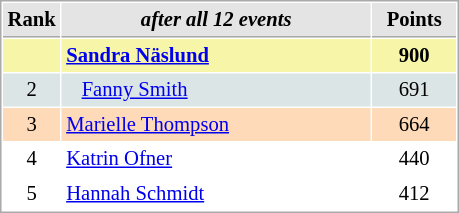<table cellspacing="1" cellpadding="3" style="border:1px solid #AAAAAA;font-size:86%">
<tr style="background-color: #E4E4E4;">
<th style="border-bottom:1px solid #AAAAAA; width: 10px;">Rank</th>
<th style="border-bottom:1px solid #AAAAAA; width: 200px;"><em>after all 12 events</em></th>
<th style="border-bottom:1px solid #AAAAAA; width: 50px;">Points</th>
</tr>
<tr style="background:#f7f6a8;">
<td align=center></td>
<td> <strong><a href='#'>Sandra Näslund</a></strong></td>
<td align=center><strong>900</strong></td>
</tr>
<tr style="background:#dce5e5;">
<td align=center>2</td>
<td>   <a href='#'>Fanny Smith</a></td>
<td align=center>691</td>
</tr>
<tr style="background:#ffdab9;">
<td align=center>3</td>
<td> <a href='#'>Marielle Thompson</a></td>
<td align=center>664</td>
</tr>
<tr>
<td align=center>4</td>
<td> <a href='#'>Katrin Ofner</a></td>
<td align=center>440</td>
</tr>
<tr>
<td align=center>5</td>
<td> <a href='#'>Hannah Schmidt</a></td>
<td align=center>412</td>
</tr>
</table>
